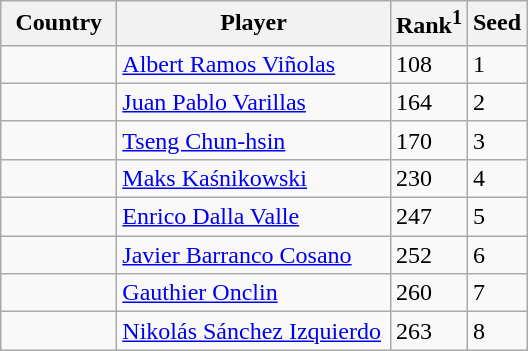<table class="sortable wikitable">
<tr>
<th width="70">Country</th>
<th width="175">Player</th>
<th>Rank<sup>1</sup></th>
<th>Seed</th>
</tr>
<tr>
<td></td>
<td><a href='#'>Albert Ramos Viñolas</a></td>
<td>108</td>
<td>1</td>
</tr>
<tr>
<td></td>
<td><a href='#'>Juan Pablo Varillas</a></td>
<td>164</td>
<td>2</td>
</tr>
<tr>
<td></td>
<td><a href='#'>Tseng Chun-hsin</a></td>
<td>170</td>
<td>3</td>
</tr>
<tr>
<td></td>
<td><a href='#'>Maks Kaśnikowski</a></td>
<td>230</td>
<td>4</td>
</tr>
<tr>
<td></td>
<td><a href='#'>Enrico Dalla Valle</a></td>
<td>247</td>
<td>5</td>
</tr>
<tr>
<td></td>
<td><a href='#'>Javier Barranco Cosano</a></td>
<td>252</td>
<td>6</td>
</tr>
<tr>
<td></td>
<td><a href='#'>Gauthier Onclin</a></td>
<td>260</td>
<td>7</td>
</tr>
<tr>
<td></td>
<td><a href='#'>Nikolás Sánchez Izquierdo</a></td>
<td>263</td>
<td>8</td>
</tr>
</table>
